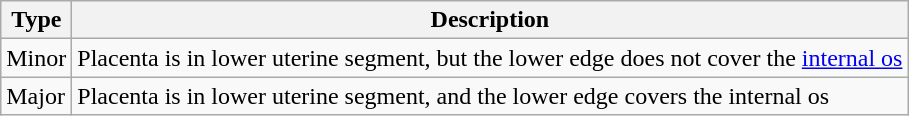<table class="wikitable">
<tr>
<th>Type</th>
<th>Description</th>
</tr>
<tr>
<td>Minor</td>
<td>Placenta is in lower uterine segment, but the lower edge does not cover the <a href='#'>internal os</a></td>
</tr>
<tr>
<td>Major</td>
<td>Placenta is in lower uterine segment, and the lower edge covers the internal os</td>
</tr>
</table>
